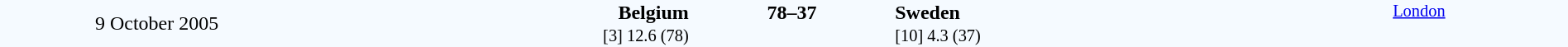<table style="width: 100%; background:#F5FAFF;" cellspacing="0">
<tr>
<td align=center rowspan=3 width=20%>9 October 2005</td>
</tr>
<tr>
<td width=24% align=right><strong>Belgium</strong></td>
<td align=center width=13%><strong>78–37</strong></td>
<td width=24%><strong>Sweden</strong></td>
<td style=font-size:85% rowspan=3 valign=top align=center><a href='#'>London</a></td>
</tr>
<tr style=font-size:85%>
<td align=right>[3] 12.6 (78)</td>
<td></td>
<td>[10] 4.3 (37)</td>
</tr>
</table>
